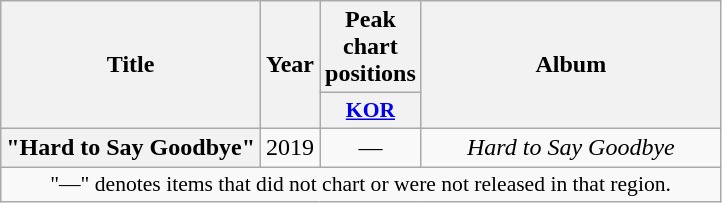<table class="wikitable plainrowheaders" style="text-align:center;">
<tr>
<th scope="col" rowspan="2">Title</th>
<th scope="col" rowspan="2">Year</th>
<th scope="col" colspan="1">Peak<br>chart<br>positions</th>
<th scope="col" rowspan="2" style="width:12em;">Album</th>
</tr>
<tr>
<th scope="col" style="width:3em;font-size:90%;"><a href='#'>KOR</a><br></th>
</tr>
<tr>
<th scope="row">"Hard to Say Goodbye" </th>
<td>2019</td>
<td>—</td>
<td><em>Hard to Say Goodbye</em></td>
</tr>
<tr>
<td colspan="4" style="font-size:90%;">"—" denotes items that did not chart or were not released in that region.</td>
</tr>
</table>
